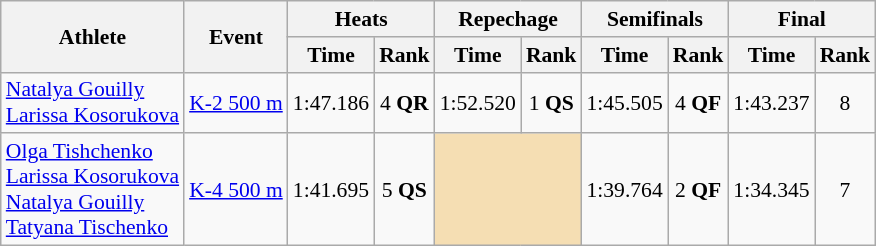<table class=wikitable style="font-size:90%">
<tr>
<th rowspan="2">Athlete</th>
<th rowspan="2">Event</th>
<th colspan="2">Heats</th>
<th colspan="2">Repechage</th>
<th colspan="2">Semifinals</th>
<th colspan="2">Final</th>
</tr>
<tr>
<th>Time</th>
<th>Rank</th>
<th>Time</th>
<th>Rank</th>
<th>Time</th>
<th>Rank</th>
<th>Time</th>
<th>Rank</th>
</tr>
<tr>
<td><a href='#'>Natalya Gouilly</a><br><a href='#'>Larissa Kosorukova</a></td>
<td><a href='#'>K-2 500 m</a></td>
<td align=center>1:47.186</td>
<td align=center>4 <strong>QR</strong></td>
<td align=center>1:52.520</td>
<td align=center>1 <strong>QS</strong></td>
<td align=center>1:45.505</td>
<td align=center>4 <strong>QF</strong></td>
<td align=center>1:43.237</td>
<td align=center>8</td>
</tr>
<tr>
<td><a href='#'>Olga Tishchenko</a><br><a href='#'>Larissa Kosorukova</a><br><a href='#'>Natalya Gouilly</a><br><a href='#'>Tatyana Tischenko</a></td>
<td><a href='#'>K-4 500 m</a></td>
<td align=center>1:41.695</td>
<td align=center>5 <strong>QS</strong></td>
<td colspan = "2" bgcolor="wheat"></td>
<td align=center>1:39.764</td>
<td align=center>2 <strong>QF</strong></td>
<td align=center>1:34.345</td>
<td align=center>7</td>
</tr>
</table>
